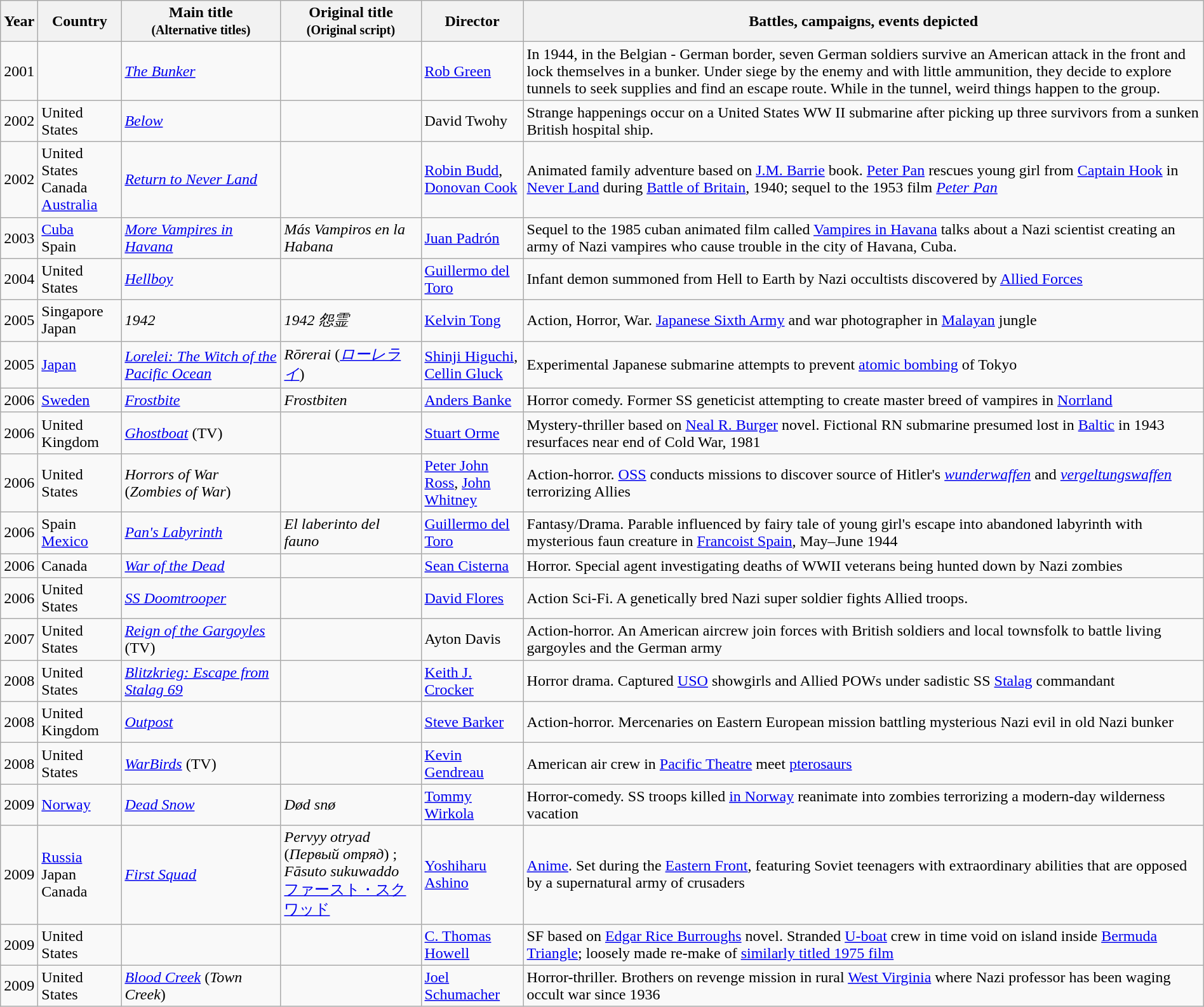<table class="wikitable sortable" style="width:100%;">
<tr>
<th class="unsortable">Year</th>
<th style="width:  80px;">Country</th>
<th style="width: 160px;">Main title<br><small>(Alternative titles)</small></th>
<th style="width: 140px;">Original title<br><small>(Original script)</small></th>
<th style="width: 100px;">Director</th>
<th class="unsortable">Battles, campaigns, events depicted</th>
</tr>
<tr>
<td>2001</td>
<td></td>
<td><em><a href='#'>The Bunker</a></em></td>
<td></td>
<td><a href='#'>Rob Green</a></td>
<td>In 1944, in the Belgian - German border, seven German soldiers survive an American attack in the front and lock themselves in a bunker. Under siege by the enemy and with little ammunition, they decide to explore tunnels to seek supplies and find an escape route. While in the tunnel, weird things happen to the group.</td>
</tr>
<tr>
<td>2002</td>
<td>United States</td>
<td><em><a href='#'>Below</a></em></td>
<td></td>
<td>David Twohy</td>
<td>Strange happenings occur on a United States WW II submarine after picking up three survivors from a sunken British hospital ship.</td>
</tr>
<tr>
<td>2002</td>
<td>United States<br>Canada<br><a href='#'>Australia</a></td>
<td><em><a href='#'>Return to Never Land</a></em></td>
<td></td>
<td><a href='#'>Robin Budd</a>, <a href='#'>Donovan Cook</a></td>
<td>Animated family adventure based on <a href='#'>J.M. Barrie</a> book. <a href='#'>Peter Pan</a> rescues young girl from <a href='#'>Captain Hook</a> in <a href='#'>Never Land</a> during <a href='#'>Battle of Britain</a>, 1940; sequel to the 1953 film <em><a href='#'>Peter Pan</a></em></td>
</tr>
<tr>
<td>2003</td>
<td><a href='#'>Cuba</a><br>Spain</td>
<td><em><a href='#'>More Vampires in Havana</a></em></td>
<td><em>Más Vampiros en la Habana</em></td>
<td><a href='#'>Juan Padrón</a></td>
<td>Sequel to the 1985 cuban animated film called <a href='#'>Vampires in Havana</a> talks about a Nazi scientist creating an army of Nazi vampires who cause trouble in the city of Havana, Cuba.</td>
</tr>
<tr>
<td>2004</td>
<td>United States</td>
<td><em><a href='#'>Hellboy</a></em></td>
<td></td>
<td><a href='#'>Guillermo del Toro</a></td>
<td>Infant demon summoned from Hell to Earth by Nazi occultists discovered by <a href='#'>Allied Forces</a></td>
</tr>
<tr>
<td>2005</td>
<td>Singapore<br>Japan</td>
<td><em>1942</em></td>
<td><em>1942 怨霊</em></td>
<td><a href='#'>Kelvin Tong</a></td>
<td>Action, Horror, War. <a href='#'>Japanese Sixth Army</a> and war photographer in <a href='#'>Malayan</a> jungle</td>
</tr>
<tr>
<td>2005</td>
<td><a href='#'>Japan</a></td>
<td><em><a href='#'>Lorelei: The Witch of the Pacific Ocean</a></em></td>
<td><em>Rōrerai</em> (<em><a href='#'>ローレライ</a></em>)</td>
<td><a href='#'>Shinji Higuchi</a>, <a href='#'>Cellin Gluck</a></td>
<td>Experimental Japanese submarine attempts to prevent <a href='#'>atomic bombing</a> of Tokyo</td>
</tr>
<tr>
<td>2006</td>
<td><a href='#'>Sweden</a></td>
<td><em><a href='#'>Frostbite</a></em></td>
<td><em>Frostbiten</em></td>
<td><a href='#'>Anders Banke</a></td>
<td>Horror comedy. Former SS geneticist attempting to create master breed of vampires in <a href='#'>Norrland</a></td>
</tr>
<tr>
<td>2006</td>
<td>United Kingdom</td>
<td><em><a href='#'>Ghostboat</a></em> (TV)</td>
<td></td>
<td><a href='#'>Stuart Orme</a></td>
<td>Mystery-thriller based on <a href='#'>Neal R. Burger</a> novel. Fictional RN submarine presumed lost in <a href='#'>Baltic</a> in 1943 resurfaces near end of Cold War, 1981</td>
</tr>
<tr>
<td>2006</td>
<td>United States</td>
<td><em>Horrors of War</em> (<em>Zombies of War</em>)</td>
<td></td>
<td><a href='#'>Peter John Ross</a>, <a href='#'>John Whitney</a></td>
<td>Action-horror. <a href='#'>OSS</a> conducts missions to discover source of Hitler's <em><a href='#'>wunderwaffen</a></em> and <em><a href='#'>vergeltungswaffen</a></em> terrorizing Allies</td>
</tr>
<tr>
<td>2006</td>
<td>Spain<br><a href='#'>Mexico</a></td>
<td><em><a href='#'>Pan's Labyrinth</a></em></td>
<td><em>El laberinto del fauno</em></td>
<td><a href='#'>Guillermo del Toro</a></td>
<td>Fantasy/Drama. Parable influenced by fairy tale of young girl's escape into abandoned labyrinth with mysterious faun creature in <a href='#'>Francoist Spain</a>, May–June 1944</td>
</tr>
<tr>
<td>2006</td>
<td>Canada</td>
<td><em><a href='#'>War of the Dead</a></em></td>
<td></td>
<td><a href='#'>Sean Cisterna</a></td>
<td>Horror. Special agent investigating deaths of WWII veterans being hunted down by Nazi zombies</td>
</tr>
<tr>
<td>2006</td>
<td>United States</td>
<td><em><a href='#'>SS Doomtrooper</a></em></td>
<td></td>
<td><a href='#'>David Flores</a></td>
<td>Action Sci-Fi. A genetically bred Nazi super soldier fights Allied troops.</td>
</tr>
<tr>
<td>2007</td>
<td>United States</td>
<td><em><a href='#'>Reign of the Gargoyles</a></em> (TV)</td>
<td></td>
<td>Ayton Davis</td>
<td>Action-horror. An American aircrew join forces with British soldiers and local townsfolk to battle living gargoyles and the German army</td>
</tr>
<tr>
<td>2008</td>
<td>United States</td>
<td><em><a href='#'>Blitzkrieg: Escape from Stalag 69</a></em></td>
<td></td>
<td><a href='#'>Keith J. Crocker</a></td>
<td>Horror drama. Captured <a href='#'>USO</a> showgirls and Allied POWs under sadistic SS <a href='#'>Stalag</a> commandant</td>
</tr>
<tr>
<td>2008</td>
<td>United Kingdom</td>
<td><em><a href='#'>Outpost</a></em></td>
<td></td>
<td><a href='#'>Steve Barker</a></td>
<td>Action-horror. Mercenaries on Eastern European mission battling mysterious Nazi evil in old Nazi bunker</td>
</tr>
<tr>
<td>2008</td>
<td>United States</td>
<td><em><a href='#'>WarBirds</a></em> (TV)</td>
<td></td>
<td><a href='#'>Kevin Gendreau</a></td>
<td>American air crew in <a href='#'>Pacific Theatre</a> meet <a href='#'>pterosaurs</a></td>
</tr>
<tr>
<td>2009</td>
<td><a href='#'>Norway</a></td>
<td><em><a href='#'>Dead Snow</a></em></td>
<td><em>Død snø</em></td>
<td><a href='#'>Tommy Wirkola</a></td>
<td>Horror-comedy. SS troops killed <a href='#'>in Norway</a> reanimate into zombies terrorizing a modern-day wilderness vacation</td>
</tr>
<tr>
<td>2009</td>
<td><a href='#'>Russia</a><br>Japan<br>Canada</td>
<td><em><a href='#'>First Squad</a></em></td>
<td><em>Pervyy otryad</em> (<em>Первый отряд</em>) ; <em>Fāsuto sukuwaddo</em> <a href='#'>ファースト・スクワッド</a> </td>
<td><a href='#'>Yoshiharu Ashino</a></td>
<td><a href='#'>Anime</a>. Set during the <a href='#'>Eastern Front</a>, featuring Soviet teenagers with extraordinary abilities that are opposed by a supernatural army of crusaders</td>
</tr>
<tr>
<td>2009</td>
<td>United States</td>
<td><em></em></td>
<td></td>
<td><a href='#'>C. Thomas Howell</a></td>
<td>SF based on <a href='#'>Edgar Rice Burroughs</a> novel. Stranded <a href='#'>U-boat</a> crew in time void on island inside <a href='#'>Bermuda Triangle</a>; loosely made re-make of <a href='#'>similarly titled 1975 film</a></td>
</tr>
<tr>
<td>2009</td>
<td>United States</td>
<td><em><a href='#'>Blood Creek</a></em> (<em>Town Creek</em>)</td>
<td></td>
<td><a href='#'>Joel Schumacher</a></td>
<td>Horror-thriller. Brothers on revenge mission in rural <a href='#'>West Virginia</a> where Nazi professor has been waging occult war since 1936</td>
</tr>
</table>
